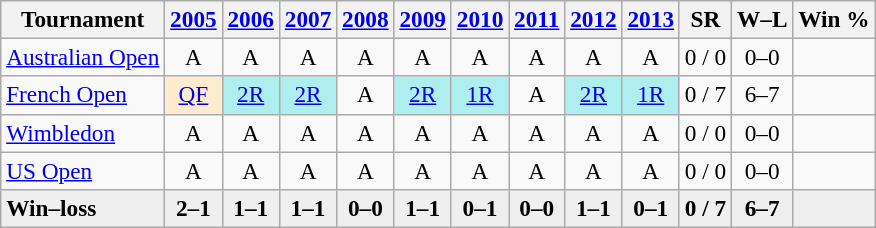<table class=wikitable style=text-align:center;font-size:97%>
<tr>
<th>Tournament</th>
<th><a href='#'>2005</a></th>
<th><a href='#'>2006</a></th>
<th><a href='#'>2007</a></th>
<th><a href='#'>2008</a></th>
<th><a href='#'>2009</a></th>
<th><a href='#'>2010</a></th>
<th><a href='#'>2011</a></th>
<th><a href='#'>2012</a></th>
<th><a href='#'>2013</a></th>
<th>SR</th>
<th>W–L</th>
<th>Win %</th>
</tr>
<tr>
<td align=left><a href='#'>Australian Open</a></td>
<td>A</td>
<td>A</td>
<td>A</td>
<td>A</td>
<td>A</td>
<td>A</td>
<td>A</td>
<td>A</td>
<td>A</td>
<td>0 / 0</td>
<td>0–0</td>
<td></td>
</tr>
<tr>
<td align=left><a href='#'>French Open</a></td>
<td bgcolor=ffebcd><a href='#'>QF</a></td>
<td bgcolor=afeeee><a href='#'>2R</a></td>
<td bgcolor=afeeee><a href='#'>2R</a></td>
<td>A</td>
<td bgcolor=afeeee><a href='#'>2R</a></td>
<td bgcolor=afeeee><a href='#'>1R</a></td>
<td>A</td>
<td bgcolor=afeeee><a href='#'>2R</a></td>
<td bgcolor=afeeee><a href='#'>1R</a></td>
<td>0 / 7</td>
<td>6–7</td>
<td></td>
</tr>
<tr>
<td align=left><a href='#'>Wimbledon</a></td>
<td>A</td>
<td>A</td>
<td>A</td>
<td>A</td>
<td>A</td>
<td>A</td>
<td>A</td>
<td>A</td>
<td>A</td>
<td>0 / 0</td>
<td>0–0</td>
<td></td>
</tr>
<tr>
<td align=left><a href='#'>US Open</a></td>
<td>A</td>
<td>A</td>
<td>A</td>
<td>A</td>
<td>A</td>
<td>A</td>
<td>A</td>
<td>A</td>
<td>A</td>
<td>0 / 0</td>
<td>0–0</td>
<td></td>
</tr>
<tr style=font-weight:bold;background:#efefef>
<td style=text-align:left>Win–loss</td>
<td>2–1</td>
<td>1–1</td>
<td>1–1</td>
<td>0–0</td>
<td>1–1</td>
<td>0–1</td>
<td>0–0</td>
<td>1–1</td>
<td>0–1</td>
<td>0 / 7</td>
<td>6–7</td>
<td></td>
</tr>
</table>
